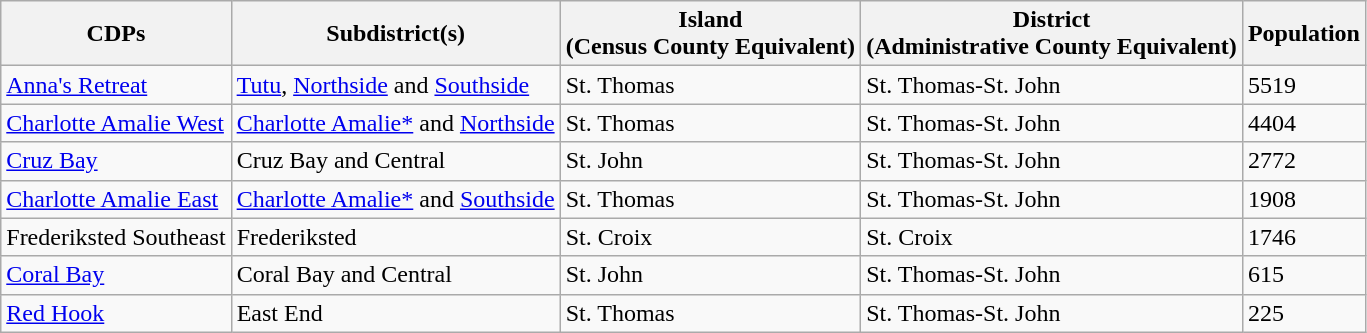<table class="wikitable">
<tr>
<th>CDPs</th>
<th>Subdistrict(s)</th>
<th>Island <br>(Census County Equivalent)</th>
<th>District <br>(Administrative County Equivalent)</th>
<th>Population</th>
</tr>
<tr>
<td><a href='#'>Anna's Retreat</a></td>
<td><a href='#'>Tutu</a>, <a href='#'>Northside</a> and <a href='#'>Southside</a></td>
<td>St. Thomas</td>
<td>St. Thomas-St. John</td>
<td>5519</td>
</tr>
<tr>
<td><a href='#'>Charlotte Amalie West</a></td>
<td><a href='#'>Charlotte Amalie*</a> and <a href='#'>Northside</a></td>
<td>St. Thomas</td>
<td>St. Thomas-St. John</td>
<td>4404</td>
</tr>
<tr>
<td><a href='#'>Cruz Bay</a></td>
<td>Cruz Bay and Central</td>
<td>St. John</td>
<td>St. Thomas-St. John</td>
<td>2772</td>
</tr>
<tr>
<td><a href='#'>Charlotte Amalie East</a></td>
<td><a href='#'>Charlotte Amalie*</a> and <a href='#'>Southside</a></td>
<td>St. Thomas</td>
<td>St. Thomas-St. John</td>
<td>1908</td>
</tr>
<tr>
<td>Frederiksted Southeast</td>
<td>Frederiksted</td>
<td>St. Croix</td>
<td>St. Croix</td>
<td>1746</td>
</tr>
<tr>
<td><a href='#'>Coral Bay</a></td>
<td>Coral Bay and Central</td>
<td>St. John</td>
<td>St. Thomas-St. John</td>
<td>615</td>
</tr>
<tr>
<td><a href='#'>Red Hook</a></td>
<td>East End</td>
<td>St. Thomas</td>
<td>St. Thomas-St. John</td>
<td>225</td>
</tr>
</table>
